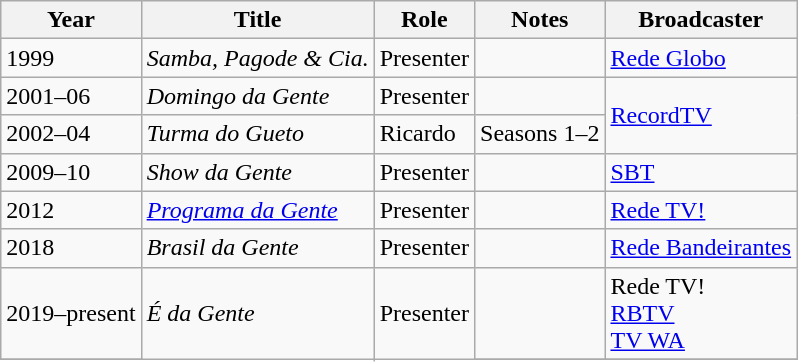<table class="wikitable">
<tr>
<th>Year</th>
<th>Title</th>
<th>Role</th>
<th>Notes</th>
<th>Broadcaster</th>
</tr>
<tr>
<td>1999</td>
<td><em>Samba, Pagode & Cia.</em></td>
<td>Presenter</td>
<td></td>
<td><a href='#'>Rede Globo</a></td>
</tr>
<tr>
<td>2001–06</td>
<td><em>Domingo da Gente</em></td>
<td>Presenter</td>
<td></td>
<td rowspan="2"><a href='#'>RecordTV</a></td>
</tr>
<tr>
<td>2002–04</td>
<td><em>Turma do Gueto</em></td>
<td>Ricardo</td>
<td>Seasons 1–2</td>
</tr>
<tr>
<td>2009–10</td>
<td><em>Show da Gente</em></td>
<td>Presenter</td>
<td></td>
<td><a href='#'>SBT</a></td>
</tr>
<tr>
<td>2012</td>
<td><em><a href='#'>Programa da Gente</a></em></td>
<td>Presenter</td>
<td></td>
<td><a href='#'>Rede TV!</a></td>
</tr>
<tr>
<td>2018</td>
<td><em>Brasil da Gente</em></td>
<td>Presenter</td>
<td></td>
<td><a href='#'>Rede Bandeirantes</a></td>
</tr>
<tr>
<td>2019–present</td>
<td rowspan="2"><em>É da Gente</em></td>
<td rowspan="2">Presenter</td>
<td></td>
<td>Rede TV!<br><a href='#'>RBTV</a><br><a href='#'>TV WA</a></td>
</tr>
<tr>
</tr>
</table>
